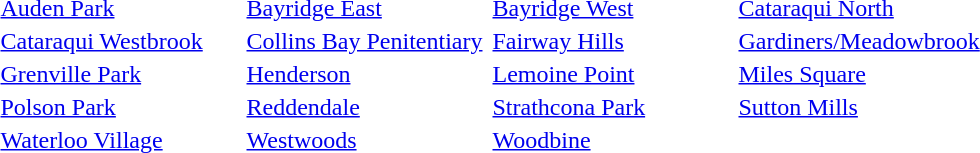<table>
<tr>
<td width="160px"><a href='#'>Auden Park</a></td>
<td width="160px"><a href='#'>Bayridge East</a></td>
<td width="160px"><a href='#'>Bayridge West</a></td>
<td width="160px"><a href='#'>Cataraqui North</a></td>
</tr>
<tr>
<td><a href='#'>Cataraqui Westbrook</a></td>
<td><a href='#'>Collins Bay Penitentiary</a></td>
<td><a href='#'>Fairway Hills</a></td>
<td><a href='#'>Gardiners/Meadowbrook</a></td>
</tr>
<tr>
<td><a href='#'>Grenville Park</a></td>
<td><a href='#'>Henderson</a></td>
<td><a href='#'>Lemoine Point</a></td>
<td><a href='#'>Miles Square</a></td>
</tr>
<tr>
<td><a href='#'>Polson Park</a></td>
<td><a href='#'>Reddendale</a></td>
<td><a href='#'>Strathcona Park</a></td>
<td><a href='#'>Sutton Mills</a></td>
</tr>
<tr>
<td><a href='#'>Waterloo Village</a></td>
<td><a href='#'>Westwoods</a></td>
<td><a href='#'>Woodbine</a></td>
</tr>
</table>
